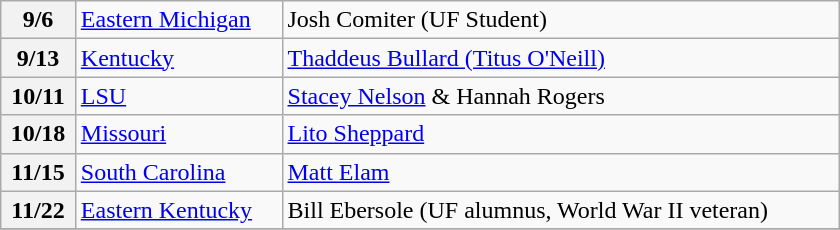<table class="wikitable" style="width:35em">
<tr>
<th>9/6</th>
<td><a href='#'>Eastern Michigan</a></td>
<td>Josh Comiter (UF Student)</td>
</tr>
<tr>
<th>9/13</th>
<td><a href='#'>Kentucky</a></td>
<td><a href='#'>Thaddeus Bullard (Titus O'Neill)</a></td>
</tr>
<tr>
<th>10/11</th>
<td><a href='#'>LSU</a></td>
<td><a href='#'>Stacey Nelson</a> & Hannah Rogers</td>
</tr>
<tr>
<th>10/18</th>
<td><a href='#'>Missouri</a></td>
<td><a href='#'>Lito Sheppard</a></td>
</tr>
<tr>
<th>11/15</th>
<td><a href='#'>South Carolina</a></td>
<td><a href='#'>Matt Elam</a></td>
</tr>
<tr>
<th>11/22</th>
<td><a href='#'>Eastern Kentucky</a></td>
<td>Bill Ebersole (UF alumnus, World War II veteran)</td>
</tr>
<tr>
</tr>
</table>
